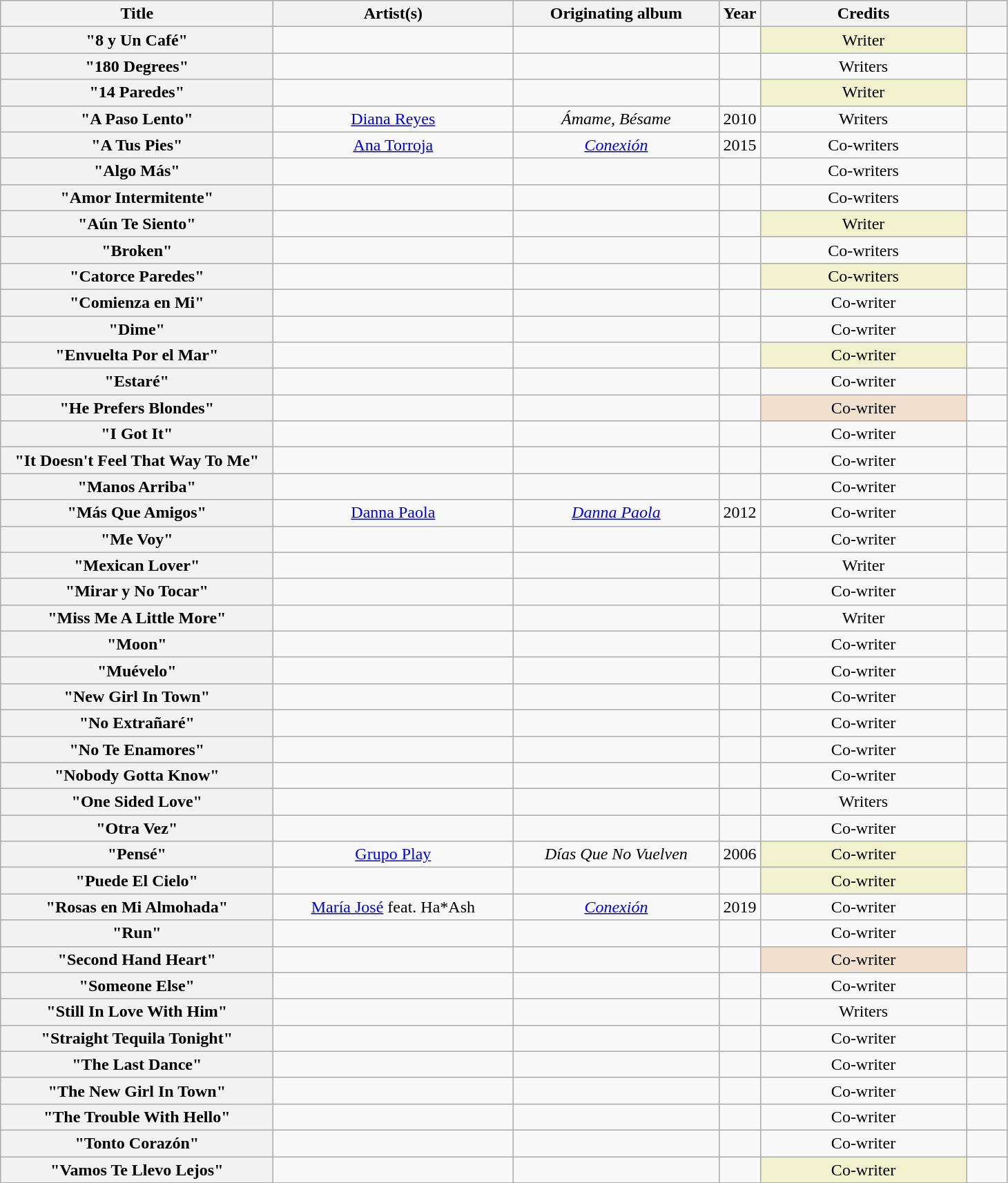<table class="wikitable sortable plainrowheaders" style="text-align:center;">
<tr>
<th scope="col" style="width:16em;">Title</th>
<th scope="col" style="width:14em;">Artist(s)</th>
<th scope="col" style="width:12em;">Originating album</th>
<th scope="col" style="width:2em;">Year</th>
<th scope="col" style="width:12em;" class="unsortable">Credits</th>
<th scope="col" style="width:2em;" class="unsortable"></th>
</tr>
<tr>
<th scope="row">"8 y Un Café"</th>
<td></td>
<td></td>
<td></td>
<td style="background-color:#F2F2CE">Writer</td>
<td></td>
</tr>
<tr>
<th scope="row">"180 Degrees"</th>
<td></td>
<td></td>
<td></td>
<td>Writers</td>
<td></td>
</tr>
<tr>
<th scope="row">"14 Paredes"</th>
<td></td>
<td></td>
<td></td>
<td style="background-color:#F2F2CE">Writer</td>
<td></td>
</tr>
<tr>
<th scope="row">"A Paso Lento"</th>
<td><a href='#'>Diana Reyes</a></td>
<td><em>Ámame, Bésame</em></td>
<td>2010</td>
<td>Writers</td>
<td></td>
</tr>
<tr>
<th scope="row">"A Tus Pies"</th>
<td><a href='#'>Ana Torroja</a></td>
<td><em><a href='#'>Conexión</a></em></td>
<td>2015</td>
<td>Co-writers</td>
<td></td>
</tr>
<tr>
<th scope="row">"Algo Más"</th>
<td></td>
<td></td>
<td></td>
<td>Co-writers</td>
<td></td>
</tr>
<tr>
<th scope="row">"Amor Intermitente"</th>
<td></td>
<td></td>
<td></td>
<td>Co-writers</td>
<td></td>
</tr>
<tr>
<th scope="row">"Aún Te Siento"</th>
<td></td>
<td></td>
<td></td>
<td style="background-color:#F2F2CE">Writer</td>
<td></td>
</tr>
<tr>
<th scope="row">"Broken"</th>
<td></td>
<td></td>
<td></td>
<td>Co-writers</td>
<td></td>
</tr>
<tr>
<th scope="row">"Catorce Paredes"</th>
<td></td>
<td></td>
<td></td>
<td style="background-color:#F2F2CE">Co-writers</td>
<td></td>
</tr>
<tr>
<th scope="row">"Comienza en Mi"</th>
<td></td>
<td></td>
<td></td>
<td>Co-writer</td>
<td></td>
</tr>
<tr>
<th scope="row">"Dime"</th>
<td></td>
<td></td>
<td></td>
<td>Co-writer</td>
<td></td>
</tr>
<tr>
<th scope="row">"Envuelta Por el Mar"</th>
<td></td>
<td></td>
<td></td>
<td style="background-color:#F2F2CE">Co-writer</td>
<td></td>
</tr>
<tr>
<th scope="row">"Estaré"</th>
<td></td>
<td></td>
<td></td>
<td>Co-writer</td>
<td></td>
</tr>
<tr>
<th scope="row">"He Prefers Blondes"</th>
<td></td>
<td></td>
<td></td>
<td style="background-color:#F2E0CE">Co-writer</td>
<td></td>
</tr>
<tr>
<th scope="row">"I Got It"</th>
<td></td>
<td></td>
<td></td>
<td>Co-writer</td>
<td></td>
</tr>
<tr>
<th scope="row">"It Doesn't Feel That Way To Me"</th>
<td></td>
<td></td>
<td></td>
<td>Co-writer</td>
<td></td>
</tr>
<tr>
<th scope="row">"Manos Arriba"</th>
<td></td>
<td></td>
<td></td>
<td>Co-writer</td>
<td></td>
</tr>
<tr>
<th scope="row">"Más Que Amigos"</th>
<td><a href='#'>Danna Paola</a></td>
<td><em><a href='#'>Danna Paola</a></em></td>
<td>2012</td>
<td>Co-writer</td>
<td></td>
</tr>
<tr>
<th scope="row">"Me Voy"</th>
<td></td>
<td></td>
<td></td>
<td>Co-writer</td>
<td></td>
</tr>
<tr>
<th scope="row">"Mexican Lover"</th>
<td></td>
<td></td>
<td></td>
<td>Writer</td>
<td></td>
</tr>
<tr>
<th scope="row">"Mirar y No Tocar"</th>
<td></td>
<td></td>
<td></td>
<td>Co-writer</td>
<td></td>
</tr>
<tr>
<th scope="row">"Miss Me A Little More"</th>
<td></td>
<td></td>
<td></td>
<td>Writer</td>
<td></td>
</tr>
<tr>
<th scope="row">"Moon"</th>
<td></td>
<td></td>
<td></td>
<td>Co-writer</td>
<td></td>
</tr>
<tr>
<th scope="row">"Muévelo"</th>
<td></td>
<td></td>
<td></td>
<td>Co-writer</td>
<td></td>
</tr>
<tr>
<th scope="row">"New Girl In Town"</th>
<td></td>
<td></td>
<td></td>
<td>Co-writer</td>
<td></td>
</tr>
<tr>
<th scope="row">"No Extrañaré"</th>
<td></td>
<td></td>
<td></td>
<td>Co-writer</td>
<td></td>
</tr>
<tr>
<th scope="row">"No Te Enamores"</th>
<td></td>
<td></td>
<td></td>
<td>Co-writer</td>
<td></td>
</tr>
<tr>
<th scope="row">"Nobody Gotta Know"</th>
<td></td>
<td></td>
<td></td>
<td>Co-writer</td>
<td></td>
</tr>
<tr>
<th scope="row">"One Sided Love"</th>
<td></td>
<td></td>
<td></td>
<td>Writers</td>
<td></td>
</tr>
<tr>
<th scope="row">"Otra Vez"</th>
<td></td>
<td></td>
<td></td>
<td>Co-writer</td>
<td></td>
</tr>
<tr>
<th scope="row">"Pensé"</th>
<td><a href='#'>Grupo Play</a></td>
<td><em>Días Que No Vuelven</em></td>
<td>2006</td>
<td style="background-color:#F2F2CE">Co-writer</td>
<td></td>
</tr>
<tr>
<th scope="row">"Puede El Cielo"</th>
<td></td>
<td></td>
<td></td>
<td style="background-color:#F2F2CE">Co-writer</td>
<td></td>
</tr>
<tr>
<th scope="row">"Rosas en Mi Almohada"</th>
<td><a href='#'>María José</a> feat. Ha*Ash</td>
<td><em><a href='#'>Conexión</a></em></td>
<td>2019</td>
<td>Co-writer</td>
<td></td>
</tr>
<tr>
<th scope="row">"Run"</th>
<td></td>
<td></td>
<td></td>
<td>Co-writer</td>
<td></td>
</tr>
<tr>
<th scope="row">"Second Hand Heart"</th>
<td></td>
<td></td>
<td></td>
<td style="background-color:#F2E0CE">Co-writer</td>
<td></td>
</tr>
<tr>
<th scope="row">"Someone Else"</th>
<td></td>
<td></td>
<td></td>
<td>Co-writer</td>
<td></td>
</tr>
<tr>
<th scope="row">"Still In Love With Him"</th>
<td></td>
<td></td>
<td></td>
<td>Writers</td>
<td></td>
</tr>
<tr>
<th scope="row">"Straight Tequila Tonight"</th>
<td></td>
<td></td>
<td></td>
<td>Co-writer</td>
<td></td>
</tr>
<tr>
<th scope="row">"The Last Dance"</th>
<td></td>
<td></td>
<td></td>
<td>Co-writer</td>
<td></td>
</tr>
<tr>
<th scope="row">"The New Girl In Town"</th>
<td></td>
<td></td>
<td></td>
<td>Co-writer</td>
<td></td>
</tr>
<tr>
<th scope="row">"The Trouble With Hello"</th>
<td></td>
<td></td>
<td></td>
<td>Co-writer</td>
<td></td>
</tr>
<tr>
<th scope="row">"Tonto Corazón"</th>
<td></td>
<td></td>
<td></td>
<td>Co-writer</td>
<td></td>
</tr>
<tr>
<th scope="row">"Vamos Te Llevo Lejos"</th>
<td></td>
<td></td>
<td></td>
<td style="background-color:#F2F2CE">Co-writer</td>
<td></td>
</tr>
</table>
